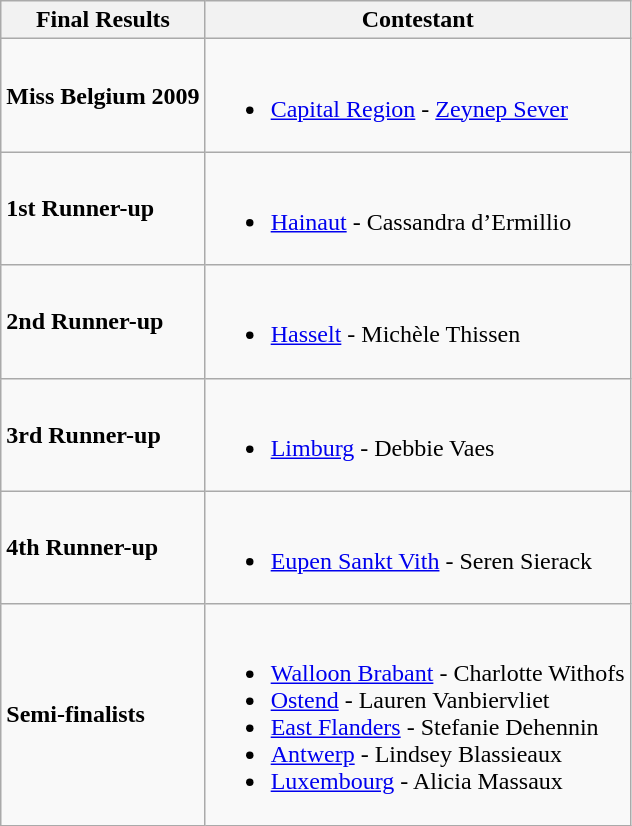<table class="wikitable" border="1">
<tr>
<th>Final Results</th>
<th>Contestant</th>
</tr>
<tr>
<td><strong> Miss Belgium 2009</strong></td>
<td><br><ul><li><a href='#'>Capital Region</a> - <a href='#'>Zeynep Sever</a></li></ul></td>
</tr>
<tr>
<td><strong>1st Runner-up</strong></td>
<td><br><ul><li><a href='#'>Hainaut</a> - Cassandra d’Ermillio</li></ul></td>
</tr>
<tr>
<td><strong>2nd Runner-up</strong></td>
<td><br><ul><li><a href='#'>Hasselt</a> - Michèle Thissen</li></ul></td>
</tr>
<tr>
<td><strong>3rd Runner-up</strong></td>
<td><br><ul><li><a href='#'>Limburg</a> - Debbie Vaes</li></ul></td>
</tr>
<tr>
<td><strong>4th Runner-up</strong></td>
<td><br><ul><li><a href='#'>Eupen Sankt Vith</a> - Seren Sierack</li></ul></td>
</tr>
<tr>
<td><strong>Semi-finalists</strong></td>
<td><br><ul><li><a href='#'>Walloon Brabant</a> - Charlotte Withofs</li><li><a href='#'>Ostend</a> - Lauren Vanbiervliet</li><li><a href='#'>East Flanders</a> - Stefanie Dehennin</li><li><a href='#'>Antwerp</a> - Lindsey Blassieaux</li><li><a href='#'>Luxembourg</a> - Alicia Massaux</li></ul></td>
</tr>
</table>
